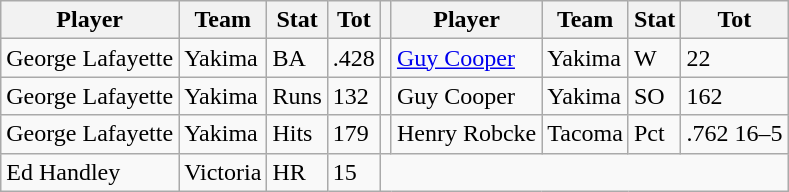<table class="wikitable">
<tr>
<th>Player</th>
<th>Team</th>
<th>Stat</th>
<th>Tot</th>
<th></th>
<th>Player</th>
<th>Team</th>
<th>Stat</th>
<th>Tot</th>
</tr>
<tr>
<td>George Lafayette</td>
<td>Yakima</td>
<td>BA</td>
<td>.428</td>
<td></td>
<td><a href='#'>Guy Cooper</a></td>
<td>Yakima</td>
<td>W</td>
<td>22</td>
</tr>
<tr>
<td>George Lafayette</td>
<td>Yakima</td>
<td>Runs</td>
<td>132</td>
<td></td>
<td>Guy Cooper</td>
<td>Yakima</td>
<td>SO</td>
<td>162</td>
</tr>
<tr>
<td>George Lafayette</td>
<td>Yakima</td>
<td>Hits</td>
<td>179</td>
<td></td>
<td>Henry Robcke</td>
<td>Tacoma</td>
<td>Pct</td>
<td>.762 16–5</td>
</tr>
<tr>
<td>Ed Handley</td>
<td>Victoria</td>
<td>HR</td>
<td>15</td>
</tr>
</table>
